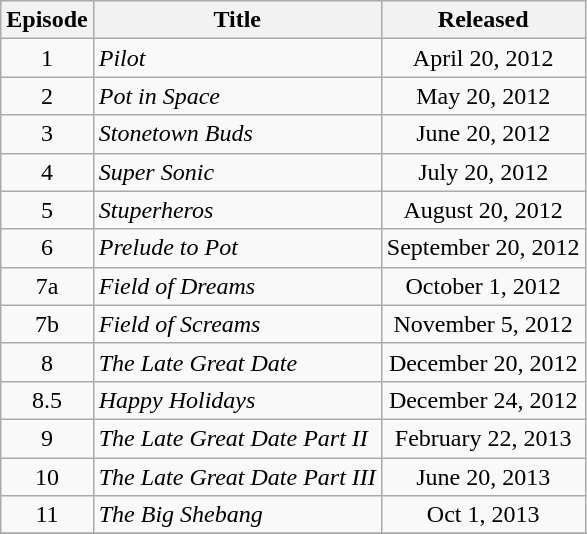<table class="wikitable">
<tr>
<th>Episode</th>
<th>Title</th>
<th>Released</th>
</tr>
<tr>
<td align="center">1</td>
<td><em>Pilot</em></td>
<td align="center">April 20, 2012</td>
</tr>
<tr>
<td align="center">2</td>
<td><em>Pot in Space</em></td>
<td align="center">May 20, 2012</td>
</tr>
<tr>
<td align="center">3</td>
<td><em>Stonetown Buds</em></td>
<td align="center">June 20, 2012</td>
</tr>
<tr>
<td align="center">4</td>
<td><em>Super Sonic</em></td>
<td align="center">July 20, 2012</td>
</tr>
<tr>
<td align="center">5</td>
<td><em>Stuperheros</em></td>
<td align="center">August 20, 2012</td>
</tr>
<tr>
<td align="center">6</td>
<td><em>Prelude to Pot</em></td>
<td align="center">September 20, 2012</td>
</tr>
<tr>
<td align="center">7a</td>
<td><em>Field of Dreams</em></td>
<td align="center">October 1, 2012</td>
</tr>
<tr>
<td align="center">7b</td>
<td><em>Field of Screams</em></td>
<td align="center">November 5, 2012</td>
</tr>
<tr>
<td align="center">8</td>
<td><em>The Late Great Date</em></td>
<td align="center">December 20, 2012</td>
</tr>
<tr>
<td align="center">8.5</td>
<td><em>Happy Holidays</em></td>
<td align="center">December 24, 2012</td>
</tr>
<tr>
<td align="center">9</td>
<td><em>The Late Great Date Part II</em></td>
<td align="center">February 22, 2013</td>
</tr>
<tr>
<td align="center">10</td>
<td><em>The Late Great Date Part III</em></td>
<td align="center">June 20, 2013</td>
</tr>
<tr>
<td align="center">11</td>
<td><em>The Big Shebang</em></td>
<td align="center">Oct 1, 2013</td>
</tr>
<tr>
</tr>
</table>
